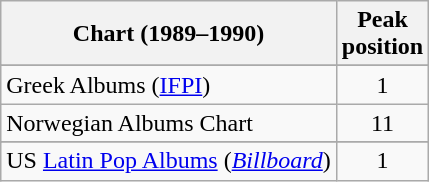<table class="wikitable sortable">
<tr>
<th>Chart (1989–1990)</th>
<th>Peak<br>position</th>
</tr>
<tr>
</tr>
<tr>
</tr>
<tr>
</tr>
<tr>
</tr>
<tr>
</tr>
<tr>
<td>Greek Albums (<a href='#'>IFPI</a>)</td>
<td style="text-align:center;">1</td>
</tr>
<tr>
<td>Norwegian Albums Chart</td>
<td style="text-align:center;">11</td>
</tr>
<tr>
</tr>
<tr>
</tr>
<tr>
</tr>
<tr>
<td>US <a href='#'>Latin Pop Albums</a> (<a href='#'><em>Billboard</em></a>)</td>
<td style="text-align:center;">1</td>
</tr>
</table>
